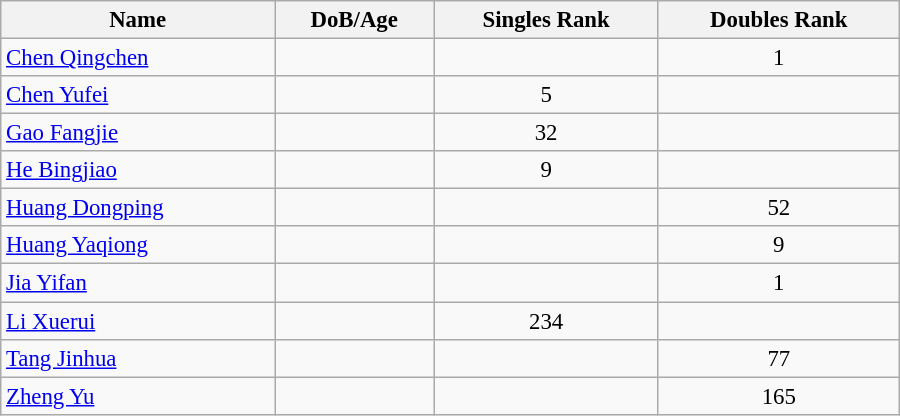<table class="wikitable"  style="width:600px; font-size:95%;">
<tr>
<th align="left">Name</th>
<th align="left">DoB/Age</th>
<th align="left">Singles Rank</th>
<th align="left">Doubles Rank</th>
</tr>
<tr>
<td><a href='#'>Chen Qingchen</a></td>
<td></td>
<td></td>
<td align="center">1</td>
</tr>
<tr>
<td><a href='#'>Chen Yufei</a></td>
<td></td>
<td align="center">5</td>
<td></td>
</tr>
<tr>
<td><a href='#'>Gao Fangjie</a></td>
<td></td>
<td align="center">32</td>
<td></td>
</tr>
<tr>
<td><a href='#'>He Bingjiao</a></td>
<td></td>
<td align="center">9</td>
<td></td>
</tr>
<tr>
<td><a href='#'>Huang Dongping</a></td>
<td></td>
<td></td>
<td align="center">52</td>
</tr>
<tr>
<td><a href='#'>Huang Yaqiong</a></td>
<td></td>
<td></td>
<td align="center">9</td>
</tr>
<tr>
<td><a href='#'>Jia Yifan</a></td>
<td></td>
<td></td>
<td align="center">1</td>
</tr>
<tr>
<td><a href='#'>Li Xuerui</a></td>
<td></td>
<td align="center">234</td>
<td></td>
</tr>
<tr>
<td><a href='#'>Tang Jinhua</a></td>
<td></td>
<td></td>
<td align="center">77</td>
</tr>
<tr>
<td><a href='#'>Zheng Yu</a></td>
<td></td>
<td></td>
<td align="center">165</td>
</tr>
</table>
